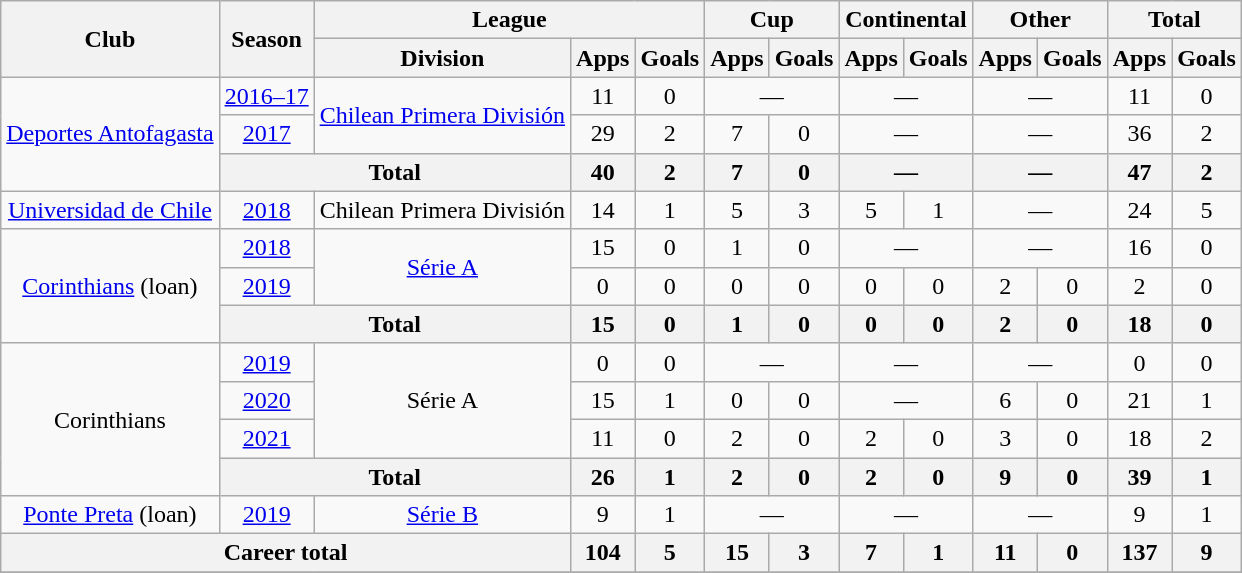<table class="wikitable" style="text-align: center;">
<tr>
<th rowspan="2">Club</th>
<th rowspan="2">Season</th>
<th colspan="3">League</th>
<th colspan="2">Cup</th>
<th colspan="2">Continental</th>
<th colspan="2">Other</th>
<th colspan="2">Total</th>
</tr>
<tr>
<th>Division</th>
<th>Apps</th>
<th>Goals</th>
<th>Apps</th>
<th>Goals</th>
<th>Apps</th>
<th>Goals</th>
<th>Apps</th>
<th>Goals</th>
<th>Apps</th>
<th>Goals</th>
</tr>
<tr>
<td rowspan="3" valign="center"><a href='#'>Deportes Antofagasta</a></td>
<td><a href='#'>2016–17</a></td>
<td rowspan="2" valign="center"><a href='#'>Chilean Primera División</a></td>
<td>11</td>
<td>0</td>
<td colspan="2">—</td>
<td colspan="2">—</td>
<td colspan="2">—</td>
<td>11</td>
<td>0</td>
</tr>
<tr>
<td><a href='#'>2017</a></td>
<td>29</td>
<td>2</td>
<td>7</td>
<td>0</td>
<td colspan="2">—</td>
<td colspan="2">—</td>
<td>36</td>
<td>2</td>
</tr>
<tr>
<th colspan="2">Total</th>
<th>40</th>
<th>2</th>
<th>7</th>
<th>0</th>
<th colspan="2">—</th>
<th colspan="2">—</th>
<th>47</th>
<th>2</th>
</tr>
<tr>
<td rowspan="1" valign="center"><a href='#'>Universidad de Chile</a></td>
<td><a href='#'>2018</a></td>
<td rowspan="1" valign="center">Chilean Primera División</td>
<td>14</td>
<td>1</td>
<td>5</td>
<td>3</td>
<td>5</td>
<td>1</td>
<td colspan="2">—</td>
<td>24</td>
<td>5</td>
</tr>
<tr>
<td rowspan="3" valign="center"><a href='#'>Corinthians</a> (loan)</td>
<td><a href='#'>2018</a></td>
<td rowspan="2" valign="center"><a href='#'>Série A</a></td>
<td>15</td>
<td>0</td>
<td>1</td>
<td>0</td>
<td colspan="2">—</td>
<td colspan="2">—</td>
<td>16</td>
<td>0</td>
</tr>
<tr>
<td><a href='#'>2019</a></td>
<td>0</td>
<td>0</td>
<td>0</td>
<td>0</td>
<td>0</td>
<td>0</td>
<td>2</td>
<td>0</td>
<td>2</td>
<td>0</td>
</tr>
<tr>
<th colspan="2">Total</th>
<th>15</th>
<th>0</th>
<th>1</th>
<th>0</th>
<th>0</th>
<th>0</th>
<th>2</th>
<th>0</th>
<th>18</th>
<th>0</th>
</tr>
<tr>
<td rowspan="4" valign="center">Corinthians</td>
<td><a href='#'>2019</a></td>
<td rowspan="3" valign="center">Série A</td>
<td>0</td>
<td>0</td>
<td colspan="2">—</td>
<td colspan="2">—</td>
<td colspan="2">—</td>
<td>0</td>
<td>0</td>
</tr>
<tr>
<td><a href='#'>2020</a></td>
<td>15</td>
<td>1</td>
<td>0</td>
<td>0</td>
<td colspan="2">—</td>
<td>6</td>
<td>0</td>
<td>21</td>
<td>1</td>
</tr>
<tr>
<td><a href='#'>2021</a></td>
<td>11</td>
<td>0</td>
<td>2</td>
<td>0</td>
<td>2</td>
<td>0</td>
<td>3</td>
<td>0</td>
<td>18</td>
<td>2</td>
</tr>
<tr>
<th colspan="2">Total</th>
<th>26</th>
<th>1</th>
<th>2</th>
<th>0</th>
<th>2</th>
<th>0</th>
<th>9</th>
<th>0</th>
<th>39</th>
<th>1</th>
</tr>
<tr>
<td rowspan="1" valign="center"><a href='#'>Ponte Preta</a> (loan)</td>
<td><a href='#'>2019</a></td>
<td rowspan="1" valign="center"><a href='#'>Série B</a></td>
<td>9</td>
<td>1</td>
<td colspan="2">—</td>
<td colspan="2">—</td>
<td colspan="2">—</td>
<td>9</td>
<td>1</td>
</tr>
<tr>
<th colspan="3">Career total</th>
<th>104</th>
<th>5</th>
<th>15</th>
<th>3</th>
<th>7</th>
<th>1</th>
<th>11</th>
<th>0</th>
<th>137</th>
<th>9</th>
</tr>
<tr>
</tr>
</table>
